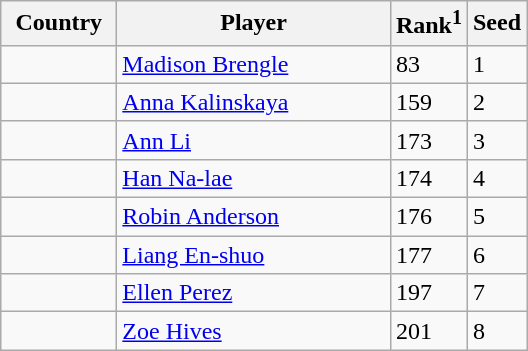<table class="sortable wikitable">
<tr>
<th width="70">Country</th>
<th width="175">Player</th>
<th>Rank<sup>1</sup></th>
<th>Seed</th>
</tr>
<tr>
<td></td>
<td><a href='#'>Madison Brengle</a></td>
<td>83</td>
<td>1</td>
</tr>
<tr>
<td></td>
<td><a href='#'>Anna Kalinskaya</a></td>
<td>159</td>
<td>2</td>
</tr>
<tr>
<td></td>
<td><a href='#'>Ann Li</a></td>
<td>173</td>
<td>3</td>
</tr>
<tr>
<td></td>
<td><a href='#'>Han Na-lae</a></td>
<td>174</td>
<td>4</td>
</tr>
<tr>
<td></td>
<td><a href='#'>Robin Anderson</a></td>
<td>176</td>
<td>5</td>
</tr>
<tr>
<td></td>
<td><a href='#'>Liang En-shuo</a></td>
<td>177</td>
<td>6</td>
</tr>
<tr>
<td></td>
<td><a href='#'>Ellen Perez</a></td>
<td>197</td>
<td>7</td>
</tr>
<tr>
<td></td>
<td><a href='#'>Zoe Hives</a></td>
<td>201</td>
<td>8</td>
</tr>
</table>
